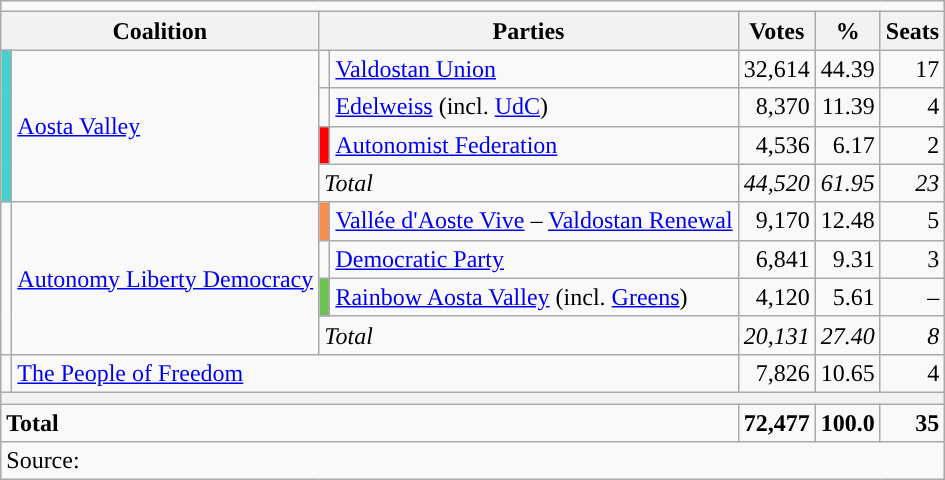<table class="wikitable">
<tr>
<td colspan=10></td>
</tr>
<tr>
<th colspan=2>Coalition</th>
<th colspan=2>Parties</th>
<th>Votes</th>
<th>%</th>
<th>Seats</th>
</tr>
<tr>
<td rowspan=4 bgcolor="#48D1CC"></td>
<td rowspan=4><a href='#'>Aosta Valley</a></td>
<td></td>
<td><a href='#'>Valdostan Union</a></td>
<td align=right>32,614</td>
<td align=right>44.39</td>
<td align=right>17</td>
</tr>
<tr>
<td></td>
<td><a href='#'>Edelweiss</a> (incl. <a href='#'>UdC</a>)</td>
<td align=right>8,370</td>
<td align=right>11.39</td>
<td align=right>4</td>
</tr>
<tr>
<td bgcolor="red"></td>
<td><a href='#'>Autonomist Federation</a></td>
<td align=right>4,536</td>
<td align=right>6.17</td>
<td align=right>2</td>
</tr>
<tr>
<td colspan=2><em>Total</em></td>
<td align=right><em>44,520</em></td>
<td align=right><em>61.95</em></td>
<td align=right><em>23</em></td>
</tr>
<tr>
<td rowspan=4></td>
<td rowspan=4><a href='#'>Autonomy Liberty Democracy</a></td>
<td bgcolor="#F88E4D"></td>
<td><a href='#'>Vallée d'Aoste Vive</a> – <a href='#'>Valdostan Renewal</a></td>
<td align=right>9,170</td>
<td align=right>12.48</td>
<td align=right>5</td>
</tr>
<tr>
<td></td>
<td><a href='#'>Democratic Party</a></td>
<td align=right>6,841</td>
<td align=right>9.31</td>
<td align=right>3</td>
</tr>
<tr>
<td bgcolor="#70C154"></td>
<td><a href='#'>Rainbow Aosta Valley</a> (incl. <a href='#'>Greens</a>)</td>
<td align=right>4,120</td>
<td align=right>5.61</td>
<td align=right>–</td>
</tr>
<tr>
<td colspan=2><em>Total</em></td>
<td align=right><em>20,131</em></td>
<td align=right><em>27.40</em></td>
<td align=right><em>8</em></td>
</tr>
<tr>
<td></td>
<td colspan=3><a href='#'>The People of Freedom</a></td>
<td align=right>7,826</td>
<td align=right>10.65</td>
<td align=right>4</td>
</tr>
<tr>
<th colspan=7></th>
</tr>
<tr>
<td colspan=4><strong>Total</strong></td>
<td align=right><strong>72,477</strong></td>
<td align=right><strong>100.0</strong></td>
<td align=right><strong>35</strong></td>
</tr>
<tr>
<td colspan=7>Source: </td>
</tr>
</table>
